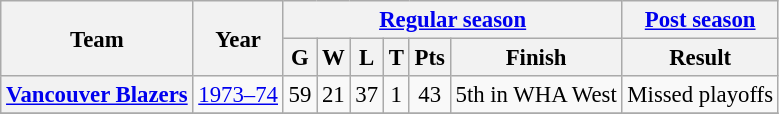<table class="wikitable" style="font-size: 95%; text-align:center;">
<tr>
<th rowspan="2">Team</th>
<th rowspan="2">Year</th>
<th colspan="6"><a href='#'>Regular season</a></th>
<th colspan="1"><a href='#'>Post season</a></th>
</tr>
<tr>
<th>G</th>
<th>W</th>
<th>L</th>
<th>T</th>
<th>Pts</th>
<th>Finish</th>
<th>Result</th>
</tr>
<tr>
<th><a href='#'>Vancouver Blazers</a></th>
<td><a href='#'>1973–74</a></td>
<td>59</td>
<td>21</td>
<td>37</td>
<td>1</td>
<td>43</td>
<td>5th in WHA West</td>
<td>Missed playoffs</td>
</tr>
<tr>
</tr>
</table>
